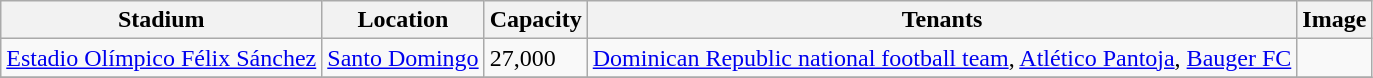<table class="wikitable sortable">
<tr>
<th>Stadium</th>
<th>Location</th>
<th>Capacity</th>
<th>Tenants</th>
<th>Image</th>
</tr>
<tr>
<td><a href='#'>Estadio Olímpico Félix Sánchez</a></td>
<td><a href='#'>Santo Domingo</a></td>
<td>27,000</td>
<td><a href='#'>Dominican Republic national football team</a>, <a href='#'>Atlético Pantoja</a>, <a href='#'>Bauger FC</a></td>
<td></td>
</tr>
<tr>
</tr>
</table>
